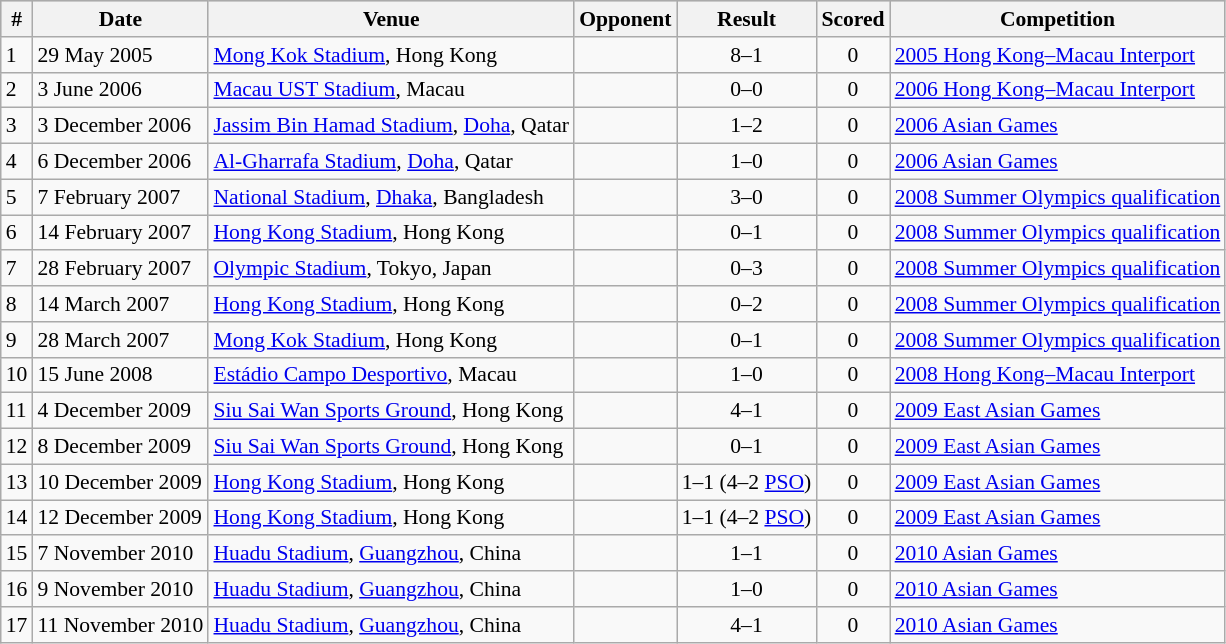<table class="wikitable" style="font-size:90%; text-align: left;">
<tr style="background: #CCCCCC; text-align: center;">
<th>#</th>
<th>Date</th>
<th>Venue</th>
<th>Opponent</th>
<th>Result</th>
<th>Scored</th>
<th>Competition</th>
</tr>
<tr>
<td>1</td>
<td>29 May 2005</td>
<td><a href='#'>Mong Kok Stadium</a>, Hong Kong</td>
<td></td>
<td align="center">8–1</td>
<td align="center">0</td>
<td><a href='#'>2005 Hong Kong–Macau Interport</a></td>
</tr>
<tr>
<td>2</td>
<td>3 June 2006</td>
<td><a href='#'>Macau UST Stadium</a>, Macau</td>
<td></td>
<td align="center">0–0</td>
<td align="center">0</td>
<td><a href='#'>2006 Hong Kong–Macau Interport</a></td>
</tr>
<tr>
<td>3</td>
<td>3 December 2006</td>
<td><a href='#'>Jassim Bin Hamad Stadium</a>, <a href='#'>Doha</a>, Qatar</td>
<td></td>
<td align="center">1–2</td>
<td align="center">0</td>
<td><a href='#'>2006 Asian Games</a></td>
</tr>
<tr>
<td>4</td>
<td>6 December 2006</td>
<td><a href='#'>Al-Gharrafa Stadium</a>, <a href='#'>Doha</a>, Qatar</td>
<td></td>
<td align="center">1–0</td>
<td align="center">0</td>
<td><a href='#'>2006 Asian Games</a></td>
</tr>
<tr>
<td>5</td>
<td>7 February 2007</td>
<td><a href='#'>National Stadium</a>, <a href='#'>Dhaka</a>, Bangladesh</td>
<td></td>
<td align="center">3–0</td>
<td align="center">0</td>
<td><a href='#'>2008 Summer Olympics qualification</a></td>
</tr>
<tr>
<td>6</td>
<td>14 February 2007</td>
<td><a href='#'>Hong Kong Stadium</a>, Hong Kong</td>
<td></td>
<td align="center">0–1</td>
<td align="center">0</td>
<td><a href='#'>2008 Summer Olympics qualification</a></td>
</tr>
<tr>
<td>7</td>
<td>28 February 2007</td>
<td><a href='#'>Olympic Stadium</a>, Tokyo, Japan</td>
<td></td>
<td align="center">0–3</td>
<td align="center">0</td>
<td><a href='#'>2008 Summer Olympics qualification</a></td>
</tr>
<tr>
<td>8</td>
<td>14 March 2007</td>
<td><a href='#'>Hong Kong Stadium</a>, Hong Kong</td>
<td></td>
<td align="center">0–2</td>
<td align="center">0</td>
<td><a href='#'>2008 Summer Olympics qualification</a></td>
</tr>
<tr>
<td>9</td>
<td>28 March 2007</td>
<td><a href='#'>Mong Kok Stadium</a>, Hong Kong</td>
<td></td>
<td align="center">0–1</td>
<td align="center">0</td>
<td><a href='#'>2008 Summer Olympics qualification</a></td>
</tr>
<tr>
<td>10</td>
<td>15 June 2008</td>
<td><a href='#'>Estádio Campo Desportivo</a>, Macau</td>
<td></td>
<td align="center">1–0</td>
<td align="center">0</td>
<td><a href='#'>2008 Hong Kong–Macau Interport</a></td>
</tr>
<tr>
<td>11</td>
<td>4 December 2009</td>
<td><a href='#'>Siu Sai Wan Sports Ground</a>, Hong Kong</td>
<td></td>
<td align=center>4–1</td>
<td align=center>0</td>
<td><a href='#'>2009 East Asian Games</a></td>
</tr>
<tr>
<td>12</td>
<td>8 December 2009</td>
<td><a href='#'>Siu Sai Wan Sports Ground</a>, Hong Kong</td>
<td></td>
<td align=center>0–1</td>
<td align=center>0</td>
<td><a href='#'>2009 East Asian Games</a></td>
</tr>
<tr>
<td>13</td>
<td>10 December 2009</td>
<td><a href='#'>Hong Kong Stadium</a>, Hong Kong</td>
<td></td>
<td align=center>1–1 (4–2 <a href='#'>PSO</a>)</td>
<td align=center>0</td>
<td><a href='#'>2009 East Asian Games</a></td>
</tr>
<tr>
<td>14</td>
<td>12 December 2009</td>
<td><a href='#'>Hong Kong Stadium</a>, Hong Kong</td>
<td></td>
<td align=center>1–1 (4–2 <a href='#'>PSO</a>)</td>
<td align=center>0</td>
<td><a href='#'>2009 East Asian Games</a></td>
</tr>
<tr>
<td>15</td>
<td>7 November 2010</td>
<td><a href='#'>Huadu Stadium</a>, <a href='#'>Guangzhou</a>, China</td>
<td></td>
<td align=center>1–1</td>
<td align=center>0</td>
<td><a href='#'>2010 Asian Games</a></td>
</tr>
<tr>
<td>16</td>
<td>9 November 2010</td>
<td><a href='#'>Huadu Stadium</a>, <a href='#'>Guangzhou</a>, China</td>
<td></td>
<td align=center>1–0</td>
<td align=center>0</td>
<td><a href='#'>2010 Asian Games</a></td>
</tr>
<tr>
<td>17</td>
<td>11 November 2010</td>
<td><a href='#'>Huadu Stadium</a>, <a href='#'>Guangzhou</a>, China</td>
<td></td>
<td align=center>4–1</td>
<td align=center>0</td>
<td><a href='#'>2010 Asian Games</a></td>
</tr>
</table>
